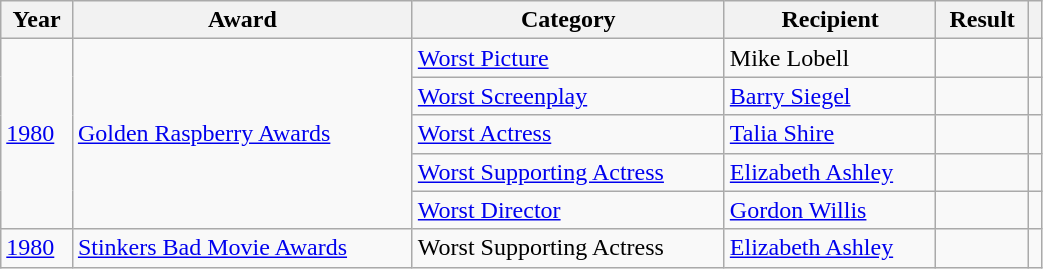<table class="wikitable unsortable plainrowheaders" style="width:55%;">
<tr>
<th>Year</th>
<th>Award</th>
<th>Category</th>
<th>Recipient</th>
<th>Result</th>
<th></th>
</tr>
<tr>
<td rowspan="5"><a href='#'>1980</a></td>
<td rowspan="5"><a href='#'>Golden Raspberry Awards</a></td>
<td><a href='#'>Worst Picture</a></td>
<td>Mike Lobell</td>
<td></td>
<td style="text-align:center;"></td>
</tr>
<tr>
<td><a href='#'>Worst Screenplay</a></td>
<td><a href='#'>Barry Siegel</a></td>
<td></td>
<td style="text-align:center;"></td>
</tr>
<tr>
<td><a href='#'>Worst Actress</a></td>
<td><a href='#'>Talia Shire</a></td>
<td></td>
<td style="text-align:center;"></td>
</tr>
<tr>
<td><a href='#'>Worst Supporting Actress</a></td>
<td><a href='#'>Elizabeth Ashley</a></td>
<td></td>
<td style="text-align:center;"></td>
</tr>
<tr>
<td><a href='#'>Worst Director</a></td>
<td><a href='#'>Gordon Willis</a></td>
<td></td>
<td style="text-align:center;"></td>
</tr>
<tr>
<td><a href='#'>1980</a></td>
<td><a href='#'>Stinkers Bad Movie Awards</a></td>
<td>Worst Supporting Actress</td>
<td><a href='#'>Elizabeth Ashley</a></td>
<td></td>
<td style="text-align:center;"></td>
</tr>
</table>
